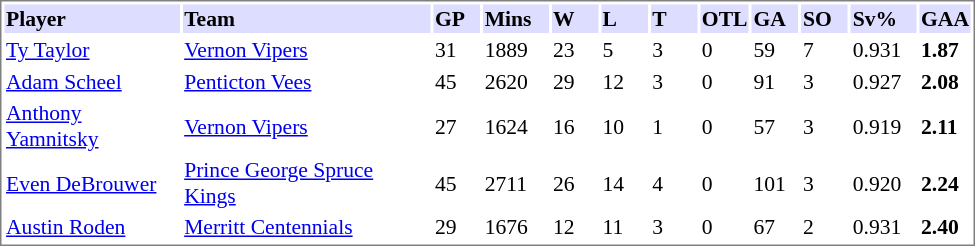<table cellpadding="0">
<tr style="text-align:left; vertical-align:top;">
<td></td>
<td><br><table cellpadding="1"  style="width:650px; font-size:90%; border:1px solid gray;">
<tr>
<th style="background:#ddf; ">Player</th>
<th style="background:#ddf; ">Team</th>
<th style="background:#ddf; width:5%;">GP</th>
<th style="background:#ddf; width:7%;">Mins</th>
<th style="background:#ddf; width:5%;">W</th>
<th style="background:#ddf; width:5%;">L</th>
<th style="background:#ddf; width:5%;">T</th>
<th style="background:#ddf; width:5%;">OTL</th>
<th style="background:#ddf; width:5%;">GA</th>
<th style="background:#ddf; width:5%;">SO</th>
<th style="background:#ddf; width:7%;">Sv%</th>
<th style="background:#ddf; width:5%;">GAA</th>
</tr>
<tr>
<td><a href='#'>Ty Taylor</a></td>
<td><a href='#'>Vernon Vipers</a></td>
<td>31</td>
<td>1889</td>
<td>23</td>
<td>5</td>
<td>3</td>
<td>0</td>
<td>59</td>
<td>7</td>
<td>0.931</td>
<td><strong>1.87</strong></td>
</tr>
<tr>
<td><a href='#'>Adam Scheel</a></td>
<td><a href='#'>Penticton Vees</a></td>
<td>45</td>
<td>2620</td>
<td>29</td>
<td>12</td>
<td>3</td>
<td>0</td>
<td>91</td>
<td>3</td>
<td>0.927</td>
<td><strong>2.08</strong></td>
</tr>
<tr>
<td><a href='#'>Anthony Yamnitsky</a></td>
<td><a href='#'>Vernon Vipers</a></td>
<td>27</td>
<td>1624</td>
<td>16</td>
<td>10</td>
<td>1</td>
<td>0</td>
<td>57</td>
<td>3</td>
<td>0.919</td>
<td><strong>2.11</strong></td>
</tr>
<tr>
<td><a href='#'>Even DeBrouwer</a></td>
<td><a href='#'>Prince George Spruce Kings</a></td>
<td>45</td>
<td>2711</td>
<td>26</td>
<td>14</td>
<td>4</td>
<td>0</td>
<td>101</td>
<td>3</td>
<td>0.920</td>
<td><strong>2.24</strong></td>
</tr>
<tr>
<td><a href='#'>Austin Roden</a></td>
<td><a href='#'>Merritt Centennials</a></td>
<td>29</td>
<td>1676</td>
<td>12</td>
<td>11</td>
<td>3</td>
<td>0</td>
<td>67</td>
<td>2</td>
<td>0.931</td>
<td><strong>2.40</strong></td>
</tr>
</table>
</td>
</tr>
</table>
